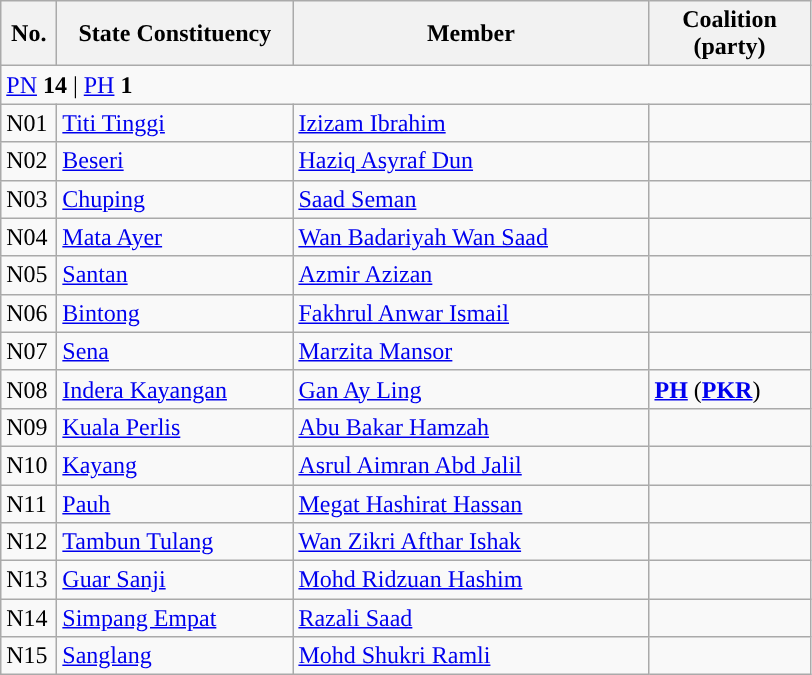<table class="wikitable sortable">
<tr>
<th style="width:30px;">No.</th>
<th style="width:150px;">State Constituency</th>
<th style="width:230px;">Member</th>
<th style="width:100px;">Coalition (party)</th>
</tr>
<tr>
<td colspan="4"><a href='#'>PN</a> <strong>14</strong> | <a href='#'>PH</a> <strong>1</strong></td>
</tr>
<tr>
<td>N01</td>
<td><a href='#'>Titi Tinggi</a></td>
<td><a href='#'>Izizam Ibrahim</a></td>
<td></td>
</tr>
<tr>
<td>N02</td>
<td><a href='#'>Beseri</a></td>
<td><a href='#'>Haziq Asyraf Dun</a></td>
<td></td>
</tr>
<tr>
<td>N03</td>
<td><a href='#'>Chuping</a></td>
<td><a href='#'>Saad Seman</a></td>
<td></td>
</tr>
<tr>
<td>N04</td>
<td><a href='#'>Mata Ayer</a></td>
<td><a href='#'>Wan Badariyah Wan Saad</a></td>
<td></td>
</tr>
<tr>
<td>N05</td>
<td><a href='#'>Santan</a></td>
<td><a href='#'>Azmir Azizan</a></td>
<td></td>
</tr>
<tr>
<td>N06</td>
<td><a href='#'>Bintong</a></td>
<td><a href='#'>Fakhrul Anwar Ismail</a></td>
<td></td>
</tr>
<tr>
<td>N07</td>
<td><a href='#'>Sena</a></td>
<td><a href='#'>Marzita Mansor</a></td>
<td></td>
</tr>
<tr>
<td>N08</td>
<td><a href='#'>Indera Kayangan</a></td>
<td><a href='#'>Gan Ay Ling</a></td>
<td bgcolor=><strong><a href='#'>PH</a></strong> (<strong><a href='#'>PKR</a></strong>)</td>
</tr>
<tr>
<td>N09</td>
<td><a href='#'>Kuala Perlis</a></td>
<td><a href='#'>Abu Bakar Hamzah</a></td>
<td></td>
</tr>
<tr>
<td>N10</td>
<td><a href='#'>Kayang</a></td>
<td><a href='#'>Asrul Aimran Abd Jalil</a></td>
<td></td>
</tr>
<tr>
<td>N11</td>
<td><a href='#'>Pauh</a></td>
<td><a href='#'>Megat Hashirat Hassan</a></td>
<td></td>
</tr>
<tr>
<td>N12</td>
<td><a href='#'>Tambun Tulang</a></td>
<td><a href='#'>Wan Zikri Afthar Ishak</a></td>
<td></td>
</tr>
<tr>
<td>N13</td>
<td><a href='#'>Guar Sanji</a></td>
<td><a href='#'>Mohd Ridzuan Hashim</a></td>
<td></td>
</tr>
<tr>
<td>N14</td>
<td><a href='#'>Simpang Empat</a></td>
<td><a href='#'>Razali Saad</a></td>
<td></td>
</tr>
<tr>
<td>N15</td>
<td><a href='#'>Sanglang</a></td>
<td><a href='#'>Mohd Shukri Ramli</a></td>
<td></td>
</tr>
</table>
